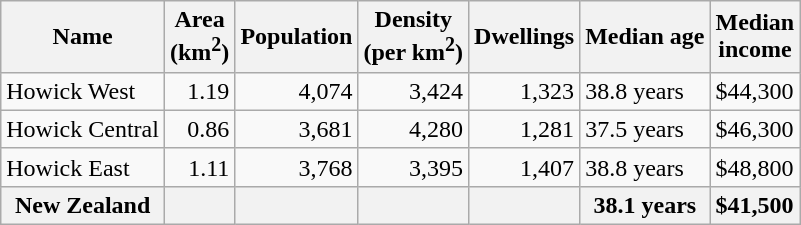<table class="wikitable">
<tr>
<th>Name</th>
<th>Area<br>(km<sup>2</sup>)</th>
<th>Population</th>
<th>Density<br>(per km<sup>2</sup>)</th>
<th>Dwellings</th>
<th>Median age</th>
<th>Median<br>income</th>
</tr>
<tr>
<td>Howick West</td>
<td style="text-align:right;">1.19</td>
<td style="text-align:right;">4,074</td>
<td style="text-align:right;">3,424</td>
<td style="text-align:right;">1,323</td>
<td>38.8 years</td>
<td>$44,300</td>
</tr>
<tr>
<td>Howick Central</td>
<td style="text-align:right;">0.86</td>
<td style="text-align:right;">3,681</td>
<td style="text-align:right;">4,280</td>
<td style="text-align:right;">1,281</td>
<td>37.5 years</td>
<td>$46,300</td>
</tr>
<tr>
<td>Howick East</td>
<td style="text-align:right;">1.11</td>
<td style="text-align:right;">3,768</td>
<td style="text-align:right;">3,395</td>
<td style="text-align:right;">1,407</td>
<td>38.8 years</td>
<td>$48,800</td>
</tr>
<tr>
<th>New Zealand</th>
<th></th>
<th></th>
<th></th>
<th></th>
<th>38.1 years</th>
<th style="text-align:left;">$41,500</th>
</tr>
</table>
